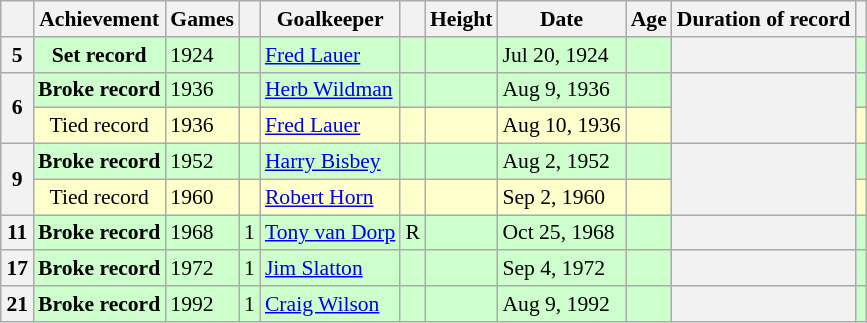<table class="wikitable" style="text-align: left; font-size: 90%; margin-left: 1em;">
<tr>
<th></th>
<th>Achievement</th>
<th>Games</th>
<th></th>
<th>Goalkeeper</th>
<th></th>
<th>Height</th>
<th>Date</th>
<th>Age</th>
<th>Duration of record</th>
<th></th>
</tr>
<tr style="background: #cfc;">
<td style="background: #f2f2f2; text-align: center;"><strong>5</strong></td>
<td style="text-align: center;"><strong>Set record</strong></td>
<td>1924 </td>
<td style="text-align: center;"></td>
<td><a href='#'>Fred Lauer</a></td>
<td style="text-align: center;"></td>
<td></td>
<td>Jul 20, 1924</td>
<td style="text-align: center;"></td>
<td style="background: #f2f2f2;"></td>
<td></td>
</tr>
<tr style="background: #cfc;">
<td rowspan="2" style="background: #f2f2f2; text-align: center;"><strong>6</strong></td>
<td style="text-align: center;"><strong>Broke record</strong></td>
<td>1936</td>
<td style="text-align: center;"></td>
<td><a href='#'>Herb Wildman</a></td>
<td style="text-align: center;"></td>
<td></td>
<td>Aug 9, 1936</td>
<td style="text-align: center;"></td>
<td rowspan="2" style="background: #f2f2f2;"></td>
<td></td>
</tr>
<tr style="background: #ffc;">
<td style="text-align: center;">Tied record</td>
<td>1936</td>
<td style="text-align: center;"></td>
<td><a href='#'>Fred Lauer</a></td>
<td style="text-align: center;"></td>
<td></td>
<td>Aug 10, 1936</td>
<td style="text-align: center;"></td>
<td></td>
</tr>
<tr style="background: #cfc;">
<td rowspan="2" style="background: #f2f2f2; text-align: center;"><strong>9</strong></td>
<td style="text-align: center;"><strong>Broke record</strong></td>
<td>1952</td>
<td style="text-align: center;"></td>
<td><a href='#'>Harry Bisbey</a></td>
<td style="text-align: center;"></td>
<td></td>
<td>Aug 2, 1952</td>
<td style="text-align: center;"></td>
<td rowspan="2" style="background: #f2f2f2;"></td>
<td></td>
</tr>
<tr style="background: #ffc;">
<td style="text-align: center;">Tied record</td>
<td>1960</td>
<td style="text-align: center;"></td>
<td><a href='#'>Robert Horn</a></td>
<td style="text-align: center;"></td>
<td></td>
<td>Sep 2, 1960</td>
<td style="text-align: center;"></td>
<td></td>
</tr>
<tr style="background: #cfc;">
<td style="background: #f2f2f2; text-align: center;"><strong>11</strong></td>
<td style="text-align: center;"><strong>Broke record</strong></td>
<td>1968</td>
<td style="text-align: center;">1</td>
<td><a href='#'>Tony van Dorp</a></td>
<td style="text-align: center;">R</td>
<td></td>
<td>Oct 25, 1968</td>
<td style="text-align: center;"></td>
<td style="background: #f2f2f2;"></td>
<td></td>
</tr>
<tr style="background: #cfc;">
<td style="background: #f2f2f2; text-align: center;"><strong>17</strong></td>
<td style="text-align: center;"><strong>Broke record</strong></td>
<td>1972 </td>
<td style="text-align: center;">1</td>
<td><a href='#'>Jim Slatton</a></td>
<td style="text-align: center;"></td>
<td></td>
<td>Sep 4, 1972</td>
<td style="text-align: center;"></td>
<td style="background: #f2f2f2;"></td>
<td></td>
</tr>
<tr style="background: #cfc;">
<td style="background: #f2f2f2; text-align: center;"><strong>21</strong></td>
<td style="text-align: center;"><strong>Broke record</strong></td>
<td>1992</td>
<td style="text-align: center;">1</td>
<td><a href='#'>Craig Wilson</a></td>
<td style="text-align: center;"></td>
<td></td>
<td>Aug 9, 1992</td>
<td style="text-align: center;"></td>
<td style="background: #f2f2f2;"></td>
<td></td>
</tr>
</table>
